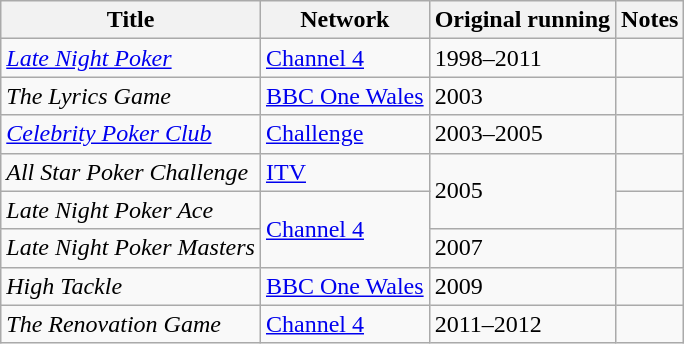<table class="wikitable sortable">
<tr>
<th>Title</th>
<th>Network</th>
<th>Original running</th>
<th>Notes</th>
</tr>
<tr>
<td><em><a href='#'>Late Night Poker</a></em></td>
<td><a href='#'>Channel 4</a></td>
<td>1998–2011</td>
<td></td>
</tr>
<tr>
<td><em>The Lyrics Game</em></td>
<td><a href='#'>BBC One Wales</a></td>
<td>2003</td>
<td></td>
</tr>
<tr>
<td><em><a href='#'>Celebrity Poker Club</a></em></td>
<td><a href='#'>Challenge</a></td>
<td>2003–2005</td>
<td></td>
</tr>
<tr>
<td><em>All Star Poker Challenge</em></td>
<td><a href='#'>ITV</a></td>
<td rowspan="2">2005</td>
<td></td>
</tr>
<tr>
<td><em>Late Night Poker Ace</em></td>
<td rowspan="2"><a href='#'>Channel 4</a></td>
<td></td>
</tr>
<tr>
<td><em>Late Night Poker Masters</em></td>
<td>2007</td>
<td></td>
</tr>
<tr>
<td><em>High Tackle</em></td>
<td><a href='#'>BBC One Wales</a></td>
<td>2009</td>
<td></td>
</tr>
<tr>
<td><em>The Renovation Game</em></td>
<td><a href='#'>Channel 4</a></td>
<td>2011–2012</td>
<td></td>
</tr>
</table>
